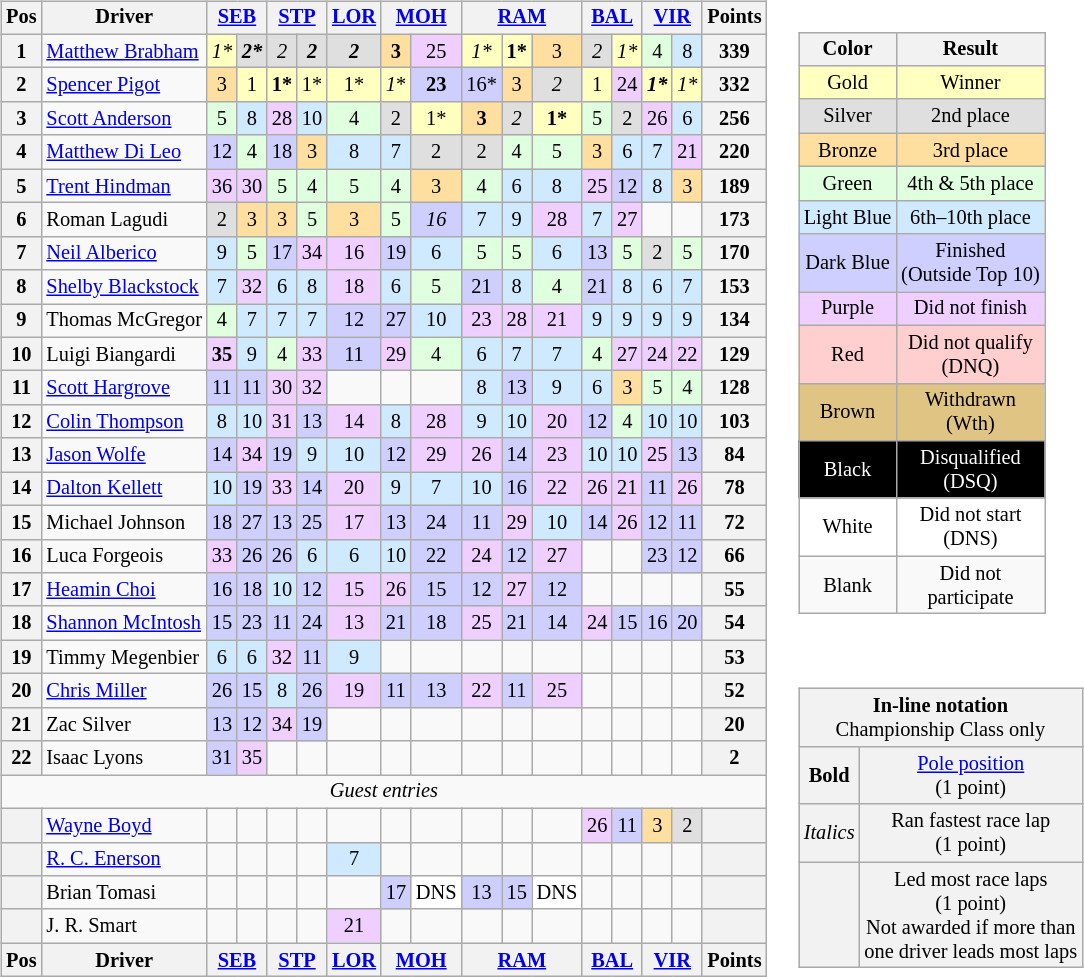<table>
<tr>
<td><br><table class="wikitable" style="font-size:85%; text-align:center">
<tr valign="top">
<th valign="middle">Pos</th>
<th valign="middle">Driver</th>
<th colspan=2><a href='#'>SEB</a></th>
<th colspan=2><a href='#'>STP</a></th>
<th><a href='#'>LOR</a></th>
<th colspan=2><a href='#'>MOH</a></th>
<th colspan=3><a href='#'>RAM</a></th>
<th colspan=2><a href='#'>BAL</a></th>
<th colspan=2><a href='#'>VIR</a></th>
<th valign="middle">Points</th>
</tr>
<tr>
<th>1</th>
<td align="left"> <a href='#'>Matthew Brabham</a></td>
<td style="background:#FFFFBF;"><em>1*</em></td>
<td style="background:#DFDFDF;"><strong><em>2*</em></strong></td>
<td style="background:#DFDFDF;"><em>2</em></td>
<td style="background:#DFDFDF;"><strong><em>2</em></strong></td>
<td style="background:#DFDFDF;"><strong><em>2</em></strong></td>
<td style="background:#FFDF9F;"><strong>3</strong></td>
<td style="background:#EFCFFF;">25</td>
<td style="background:#FFFFBF;"><em>1*</em></td>
<td style="background:#FFFFBF;"><strong>1*</strong></td>
<td style="background:#FFDF9F;">3</td>
<td style="background:#DFDFDF;"><em>2</em></td>
<td style="background:#FFFFBF;"><em>1*</em></td>
<td style="background:#DFFFDF;">4</td>
<td style="background:#CFEAFF;">8</td>
<th>339</th>
</tr>
<tr>
<th>2</th>
<td align="left"> <a href='#'>Spencer Pigot</a></td>
<td style="background:#FFDF9F;">3</td>
<td style="background:#FFFFBF;">1</td>
<td style="background:#FFFFBF;"><strong>1*</strong></td>
<td style="background:#FFFFBF;">1*</td>
<td style="background:#FFFFBF;">1*</td>
<td style="background:#FFFFBF;"><em>1</em>*</td>
<td style="background:#CFCFFF;"><strong>23</strong></td>
<td style="background:#CFCFFF;">16*</td>
<td style="background:#FFDF9F;">3</td>
<td style="background:#DFDFDF;"><em>2</em></td>
<td style="background:#FFFFBF;">1</td>
<td style="background:#EFCFFF;">24</td>
<td style="background:#FFFFBF;"><strong><em>1*</em></strong></td>
<td style="background:#FFFFBF;"><em>1*</em></td>
<th>332</th>
</tr>
<tr>
<th>3</th>
<td align="left"> <a href='#'>Scott Anderson</a></td>
<td style="background:#DFFFDF;">5</td>
<td style="background:#CFEAFF;">8</td>
<td style="background:#EFCFFF;">28</td>
<td style="background:#CFEAFF;">10</td>
<td style="background:#DFFFDF;">4</td>
<td style="background:#DFDFDF;">2</td>
<td style="background:#FFFFBF;">1*</td>
<td style="background:#FFDF9F;"><strong>3</strong></td>
<td style="background:#DFDFDF;"><em>2</em></td>
<td style="background:#FFFFBF;"><strong>1*</strong></td>
<td style="background:#DFFFDF;">5</td>
<td style="background:#DFDFDF;">2</td>
<td style="background:#EFCFFF;">26</td>
<td style="background:#CFEAFF;">6</td>
<th>256</th>
</tr>
<tr>
<th>4</th>
<td align="left"> <a href='#'>Matthew Di Leo</a></td>
<td style="background:#CFCFFF;">12</td>
<td style="background:#DFFFDF;">4</td>
<td style="background:#CFCFFF;">18</td>
<td style="background:#FFDF9F;">3</td>
<td style="background:#CFEAFF;">8</td>
<td style="background:#CFEAFF;">7</td>
<td style="background:#DFDFDF;">2</td>
<td style="background:#DFDFDF;">2</td>
<td style="background:#DFFFDF;">4</td>
<td style="background:#DFFFDF;">5</td>
<td style="background:#FFDF9F;">3</td>
<td style="background:#CFEAFF;">6</td>
<td style="background:#CFEAFF;">7</td>
<td style="background:#EFCFFF;">21</td>
<th>220</th>
</tr>
<tr>
<th>5</th>
<td align="left"> <a href='#'>Trent Hindman</a></td>
<td style="background:#EFCFFF;">36</td>
<td style="background:#EFCFFF;">30</td>
<td style="background:#DFFFDF;">5</td>
<td style="background:#DFFFDF;">4</td>
<td style="background:#DFFFDF;">5</td>
<td style="background:#DFFFDF;">4</td>
<td style="background:#FFDF9F;">3</td>
<td style="background:#DFFFDF;">4</td>
<td style="background:#CFEAFF;">6</td>
<td style="background:#CFEAFF;">8</td>
<td style="background:#EFCFFF;">25</td>
<td style="background:#CFCFFF;">12</td>
<td style="background:#CFEAFF;">8</td>
<td style="background:#FFDF9F;">3</td>
<th>189</th>
</tr>
<tr>
<th>6</th>
<td align="left"> Roman Lagudi</td>
<td style="background:#DFDFDF;">2</td>
<td style="background:#FFDF9F;">3</td>
<td style="background:#FFDF9F;">3</td>
<td style="background:#DFFFDF;">5</td>
<td style="background:#FFDF9F;">3</td>
<td style="background:#DFFFDF;">5</td>
<td style="background:#CFCFFF;"><em>16</em></td>
<td style="background:#CFEAFF;">7</td>
<td style="background:#CFEAFF;">9</td>
<td style="background:#EFCFFF;">28</td>
<td style="background:#CFEAFF;">7</td>
<td style="background:#EFCFFF;">27</td>
<td></td>
<td></td>
<th>173</th>
</tr>
<tr>
<th>7</th>
<td align="left"> <a href='#'>Neil Alberico</a></td>
<td style="background:#CFEAFF;">9</td>
<td style="background:#DFFFDF;">5</td>
<td style="background:#CFCFFF;">17</td>
<td style="background:#EFCFFF;">34</td>
<td style="background:#EFCFFF;">16</td>
<td style="background:#CFCFFF;">19</td>
<td style="background:#CFEAFF;">6</td>
<td style="background:#DFFFDF;">5</td>
<td style="background:#DFFFDF;">5</td>
<td style="background:#CFEAFF;">6</td>
<td style="background:#CFCFFF;">13</td>
<td style="background:#DFFFDF;">5</td>
<td style="background:#DFDFDF;">2</td>
<td style="background:#DFFFDF;">5</td>
<th>170</th>
</tr>
<tr>
<th>8</th>
<td align="left"> <a href='#'>Shelby Blackstock</a></td>
<td style="background:#CFEAFF;">7</td>
<td style="background:#EFCFFF;">32</td>
<td style="background:#CFEAFF;">6</td>
<td style="background:#CFEAFF;">8</td>
<td style="background:#EFCFFF;">18</td>
<td style="background:#CFEAFF;">6</td>
<td style="background:#DFFFDF;">5</td>
<td style="background:#CFCFFF;">21</td>
<td style="background:#CFEAFF;">8</td>
<td style="background:#DFFFDF;">4</td>
<td style="background:#CFCFFF;">21</td>
<td style="background:#CFEAFF;">8</td>
<td style="background:#CFEAFF;">6</td>
<td style="background:#CFEAFF;">7</td>
<th>153</th>
</tr>
<tr>
<th>9</th>
<td align="left"> Thomas McGregor</td>
<td style="background:#DFFFDF;">4</td>
<td style="background:#CFEAFF;">7</td>
<td style="background:#CFEAFF;">7</td>
<td style="background:#CFEAFF;">7</td>
<td style="background:#CFCFFF;">12</td>
<td style="background:#CFCFFF;">27</td>
<td style="background:#CFEAFF;">10</td>
<td style="background:#EFCFFF;">23</td>
<td style="background:#EFCFFF;">28</td>
<td style="background:#EFCFFF;">21</td>
<td style="background:#CFEAFF;">9</td>
<td style="background:#CFEAFF;">9</td>
<td style="background:#CFEAFF;">9</td>
<td style="background:#CFEAFF;">9</td>
<th>134</th>
</tr>
<tr>
<th>10</th>
<td align="left"> Luigi Biangardi</td>
<td style="background:#EFCFFF;"><strong>35</strong></td>
<td style="background:#CFEAFF;">9</td>
<td style="background:#DFFFDF;">4</td>
<td style="background:#EFCFFF;">33</td>
<td style="background:#CFCFFF;">11</td>
<td style="background:#EFCFFF;">29</td>
<td style="background:#DFFFDF;">4</td>
<td style="background:#CFEAFF;">6</td>
<td style="background:#CFEAFF;">7</td>
<td style="background:#CFEAFF;">7</td>
<td style="background:#DFFFDF;">4</td>
<td style="background:#EFCFFF;">27</td>
<td style="background:#EFCFFF;">24</td>
<td style="background:#EFCFFF;">22</td>
<th>129</th>
</tr>
<tr>
<th>11</th>
<td align="left"> <a href='#'>Scott Hargrove</a></td>
<td style="background:#CFCFFF;">11</td>
<td style="background:#CFCFFF;">11</td>
<td style="background:#EFCFFF;">30</td>
<td style="background:#EFCFFF;">32</td>
<td></td>
<td></td>
<td></td>
<td style="background:#CFEAFF;">8</td>
<td style="background:#CFCFFF;">13</td>
<td style="background:#CFEAFF;">9</td>
<td style="background:#CFEAFF;">6</td>
<td style="background:#FFDF9F;">3</td>
<td style="background:#DFFFDF;">5</td>
<td style="background:#DFFFDF;">4</td>
<th>128</th>
</tr>
<tr>
<th>12</th>
<td align="left"> <a href='#'>Colin Thompson</a></td>
<td style="background:#CFEAFF;">8</td>
<td style="background:#CFEAFF;">10</td>
<td style="background:#EFCFFF;">31</td>
<td style="background:#CFCFFF;">13</td>
<td style="background:#EFCFFF;">14</td>
<td style="background:#CFEAFF;">8</td>
<td style="background:#EFCFFF;">28</td>
<td style="background:#CFEAFF;">9</td>
<td style="background:#CFEAFF;">10</td>
<td style="background:#EFCFFF;">20</td>
<td style="background:#CFCFFF;">12</td>
<td style="background:#DFFFDF;">4</td>
<td style="background:#CFEAFF;">10</td>
<td style="background:#CFEAFF;">10</td>
<th>103</th>
</tr>
<tr>
<th>13</th>
<td align="left"> <a href='#'>Jason Wolfe</a></td>
<td style="background:#CFCFFF;">14</td>
<td style="background:#EFCFFF;">34</td>
<td style="background:#CFCFFF;">19</td>
<td style="background:#CFEAFF;">9</td>
<td style="background:#CFEAFF;">10</td>
<td style="background:#CFCFFF;">12</td>
<td style="background:#EFCFFF;">29</td>
<td style="background:#EFCFFF;">26</td>
<td style="background:#CFCFFF;">14</td>
<td style="background:#EFCFFF;">23</td>
<td style="background:#CFEAFF;">10</td>
<td style="background:#CFEAFF;">10</td>
<td style="background:#EFCFFF;">25</td>
<td style="background:#CFCFFF;">13</td>
<th>84</th>
</tr>
<tr>
<th>14</th>
<td align="left"> <a href='#'>Dalton Kellett</a></td>
<td style="background:#CFEAFF;">10</td>
<td style="background:#CFCFFF;">19</td>
<td style="background:#EFCFFF;">33</td>
<td style="background:#CFCFFF;">14</td>
<td style="background:#EFCFFF;">20</td>
<td style="background:#CFEAFF;">9</td>
<td style="background:#CFEAFF;">7</td>
<td style="background:#CFEAFF;">10</td>
<td style="background:#CFCFFF;">16</td>
<td style="background:#EFCFFF;">22</td>
<td style="background:#EFCFFF;">26</td>
<td style="background:#EFCFFF;">21</td>
<td style="background:#CFCFFF;">11</td>
<td style="background:#EFCFFF;">26</td>
<th>78</th>
</tr>
<tr>
<th>15</th>
<td align="left"> Michael Johnson</td>
<td style="background:#CFCFFF;">18</td>
<td style="background:#CFCFFF;">27</td>
<td style="background:#CFCFFF;">13</td>
<td style="background:#CFCFFF;">25</td>
<td style="background:#EFCFFF;">17</td>
<td style="background:#CFCFFF;">13</td>
<td style="background:#CFCFFF;">24</td>
<td style="background:#CFCFFF;">11</td>
<td style="background:#EFCFFF;">29</td>
<td style="background:#CFEAFF;">10</td>
<td style="background:#CFCFFF;">14</td>
<td style="background:#EFCFFF;">26</td>
<td style="background:#CFCFFF;">12</td>
<td style="background:#CFCFFF;">11</td>
<th>72</th>
</tr>
<tr>
<th>16</th>
<td align="left"> Luca Forgeois</td>
<td style="background:#EFCFFF;">33</td>
<td style="background:#CFCFFF;">26</td>
<td style="background:#CFCFFF;">26</td>
<td style="background:#CFEAFF;">6</td>
<td style="background:#CFEAFF;">6</td>
<td style="background:#CFEAFF;">10</td>
<td style="background:#CFCFFF;">22</td>
<td style="background:#EFCFFF;">24</td>
<td style="background:#CFCFFF;">12</td>
<td style="background:#EFCFFF;">27</td>
<td></td>
<td></td>
<td style="background:#CFCFFF;">23</td>
<td style="background:#CFCFFF;">12</td>
<th>66</th>
</tr>
<tr>
<th>17</th>
<td align="left"> <a href='#'>Heamin Choi</a></td>
<td style="background:#CFCFFF;">16</td>
<td style="background:#CFCFFF;">18</td>
<td style="background:#CFEAFF;">10</td>
<td style="background:#CFCFFF;">12</td>
<td style="background:#EFCFFF;">15</td>
<td style="background:#EFCFFF;">26</td>
<td style="background:#CFCFFF;">15</td>
<td style="background:#CFCFFF;">12</td>
<td style="background:#EFCFFF;">27</td>
<td style="background:#CFCFFF;">12</td>
<td></td>
<td></td>
<td></td>
<td></td>
<th>55</th>
</tr>
<tr>
<th>18</th>
<td align="left"> <a href='#'>Shannon McIntosh</a></td>
<td style="background:#CFCFFF;">15</td>
<td style="background:#CFCFFF;">23</td>
<td style="background:#CFCFFF;">11</td>
<td style="background:#CFCFFF;">24</td>
<td style="background:#EFCFFF;">13</td>
<td style="background:#CFCFFF;">21</td>
<td style="background:#CFCFFF;">18</td>
<td style="background:#EFCFFF;">25</td>
<td style="background:#CFCFFF;">21</td>
<td style="background:#CFCFFF;">14</td>
<td style="background:#EFCFFF;">24</td>
<td style="background:#CFCFFF;">15</td>
<td style="background:#CFCFFF;">16</td>
<td style="background:#CFCFFF;">20</td>
<th>54</th>
</tr>
<tr>
<th>19</th>
<td align="left"> Timmy Megenbier</td>
<td style="background:#CFEAFF;">6</td>
<td style="background:#CFEAFF;">6</td>
<td style="background:#EFCFFF;">32</td>
<td style="background:#CFCFFF;">11</td>
<td style="background:#CFEAFF;">9</td>
<td></td>
<td></td>
<td></td>
<td></td>
<td></td>
<td></td>
<td></td>
<td></td>
<td></td>
<th>53</th>
</tr>
<tr>
<th>20</th>
<td align="left"> <a href='#'>Chris Miller</a></td>
<td style="background:#CFCFFF;">26</td>
<td style="background:#CFCFFF;">15</td>
<td style="background:#CFEAFF;">8</td>
<td style="background:#CFCFFF;">26</td>
<td style="background:#EFCFFF;">19</td>
<td style="background:#CFCFFF;">11</td>
<td style="background:#CFCFFF;">13</td>
<td style="background:#EFCFFF;">22</td>
<td style="background:#CFCFFF;">11</td>
<td style="background:#EFCFFF;">25</td>
<td></td>
<td></td>
<td></td>
<td></td>
<th>52</th>
</tr>
<tr>
<th>21</th>
<td align="left"> Zac Silver</td>
<td style="background:#CFCFFF;">13</td>
<td style="background:#CFCFFF;">12</td>
<td style="background:#EFCFFF;">34</td>
<td style="background:#CFCFFF;">19</td>
<td></td>
<td></td>
<td></td>
<td></td>
<td></td>
<td></td>
<td></td>
<td></td>
<td></td>
<td></td>
<th>20</th>
</tr>
<tr>
<th>22</th>
<td align="left"> Isaac Lyons</td>
<td style="background:#CFCFFF;">31</td>
<td style="background:#EFCFFF;">35</td>
<td></td>
<td></td>
<td></td>
<td></td>
<td></td>
<td></td>
<td></td>
<td></td>
<td></td>
<td></td>
<td></td>
<td></td>
<th>2</th>
</tr>
<tr>
<td colspan=17><em>Guest entries</em></td>
</tr>
<tr>
<th></th>
<td align="left"> <a href='#'>Wayne Boyd</a></td>
<td></td>
<td></td>
<td></td>
<td></td>
<td></td>
<td></td>
<td></td>
<td></td>
<td></td>
<td></td>
<td style="background:#EFCFFF;">26</td>
<td style="background:#CFCFFF;">11</td>
<td style="background:#FFDF9F;">3</td>
<td style="background:#DFDFDF;">2</td>
<th></th>
</tr>
<tr>
<th></th>
<td align="left"> <a href='#'>R. C. Enerson</a></td>
<td></td>
<td></td>
<td></td>
<td></td>
<td style="background:#CFEAFF;">7</td>
<td></td>
<td></td>
<td></td>
<td></td>
<td></td>
<td></td>
<td></td>
<td></td>
<td></td>
<th></th>
</tr>
<tr>
<th></th>
<td align="left"> Brian Tomasi</td>
<td></td>
<td></td>
<td></td>
<td></td>
<td></td>
<td style="background:#CFCFFF;">17</td>
<td style="background:#FFFFFF;">DNS</td>
<td style="background:#CFCFFF;">13</td>
<td style="background:#CFCFFF;">15</td>
<td style="background:#FFFFFF;">DNS</td>
<td></td>
<td></td>
<td></td>
<td></td>
<th></th>
</tr>
<tr>
<th></th>
<td align="left"> J. R. Smart</td>
<td></td>
<td></td>
<td></td>
<td></td>
<td style="background:#EFCFFF;">21</td>
<td></td>
<td></td>
<td></td>
<td></td>
<td></td>
<td></td>
<td></td>
<td></td>
<td></td>
<th></th>
</tr>
<tr style="background: #f9f9f9;" valign="top">
<th valign="middle">Pos</th>
<th valign="middle">Driver</th>
<th colspan=2><a href='#'>SEB</a></th>
<th colspan=2><a href='#'>STP</a></th>
<th><a href='#'>LOR</a></th>
<th colspan=2><a href='#'>MOH</a></th>
<th colspan=3><a href='#'>RAM</a></th>
<th colspan=2><a href='#'>BAL</a></th>
<th colspan=2><a href='#'>VIR</a></th>
<th valign="middle">Points</th>
</tr>
</table>
</td>
<td valign="top"><br><table>
<tr>
<td><br><table style="margin-right:0; font-size:85%; text-align:center;" class="wikitable">
<tr>
<th>Color</th>
<th>Result</th>
</tr>
<tr style="background:#FFFFBF;">
<td>Gold</td>
<td>Winner</td>
</tr>
<tr style="background:#DFDFDF;">
<td>Silver</td>
<td>2nd place</td>
</tr>
<tr style="background:#FFDF9F;">
<td>Bronze</td>
<td>3rd place</td>
</tr>
<tr style="background:#DFFFDF;">
<td>Green</td>
<td>4th & 5th place</td>
</tr>
<tr style="background:#CFEAFF;">
<td>Light Blue</td>
<td>6th–10th place</td>
</tr>
<tr style="background:#CFCFFF;">
<td>Dark Blue</td>
<td>Finished<br>(Outside Top 10)</td>
</tr>
<tr style="background:#EFCFFF;">
<td>Purple</td>
<td>Did not finish</td>
</tr>
<tr style="background:#FFCFCF;">
<td>Red</td>
<td>Did not qualify<br>(DNQ)</td>
</tr>
<tr style="background:#DFC484;">
<td>Brown</td>
<td>Withdrawn<br>(Wth)</td>
</tr>
<tr style="background:#000000; color:white;">
<td>Black</td>
<td>Disqualified<br>(DSQ)</td>
</tr>
<tr style="background:#FFFFFF;">
<td>White</td>
<td>Did not start<br>(DNS)</td>
</tr>
<tr>
<td>Blank</td>
<td>Did not<br>participate</td>
</tr>
</table>
</td>
</tr>
<tr>
<td><br><table style="margin-right:0; font-size:85%; text-align:center;" class="wikitable">
<tr>
<td style="background:#F2F2F2;" align=center colspan=2><strong>In-line notation</strong><br>Championship Class only</td>
</tr>
<tr>
<td style="background:#F2F2F2;" align=center><strong>Bold</strong></td>
<td style="background:#F2F2F2;" align=center><a href='#'>Pole position</a><br>(1 point)</td>
</tr>
<tr>
<td style="background:#F2F2F2;" align=center><em>Italics</em></td>
<td style="background:#F2F2F2;" align=center>Ran fastest race lap<br>(1 point)</td>
</tr>
<tr>
<td style="background:#F2F2F2;" align=center></td>
<td style="background:#F2F2F2;" align=center>Led most race laps<br>(1 point)<br>Not awarded if more than<br>one driver leads most laps</td>
</tr>
</table>
</td>
</tr>
</table>
</td>
</tr>
</table>
